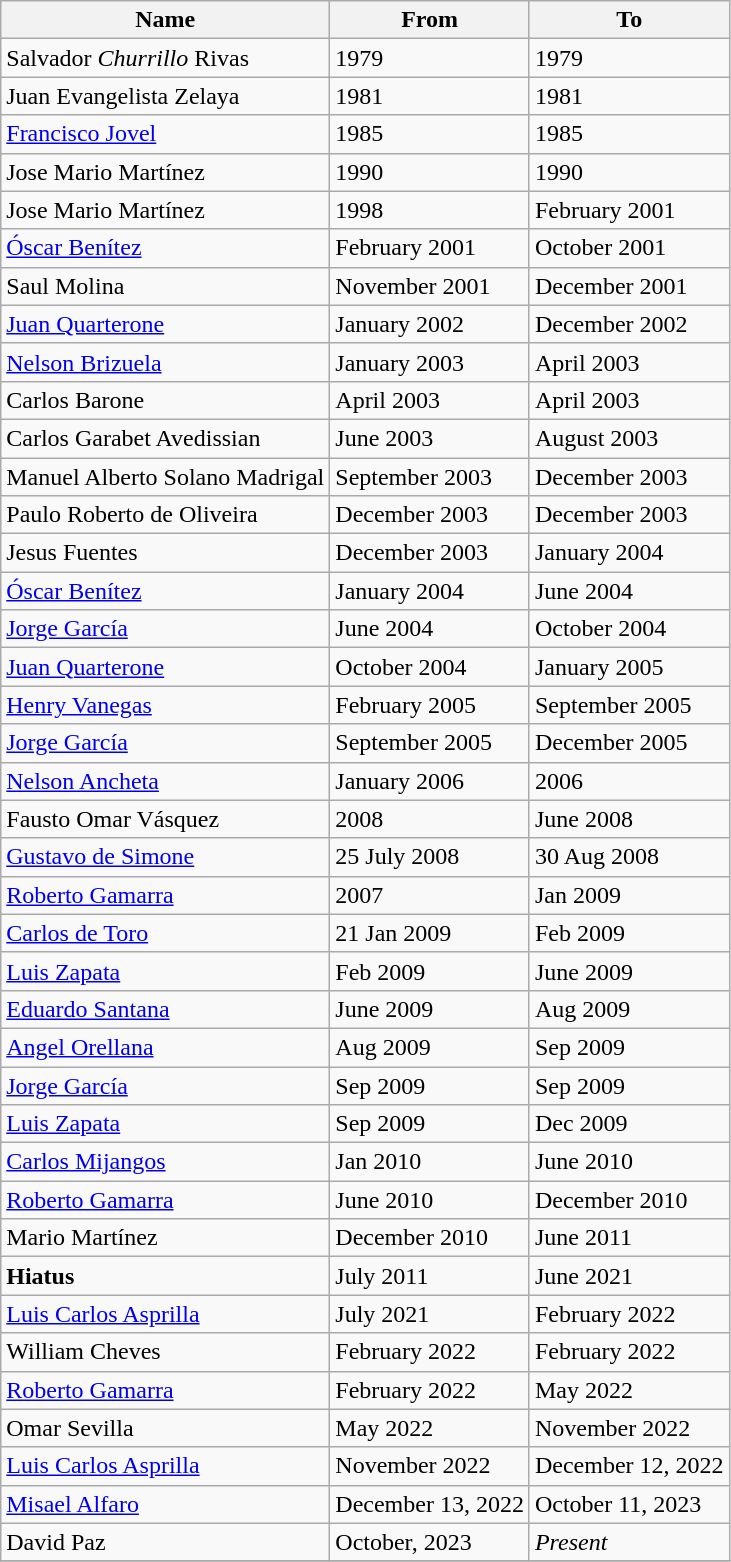<table class="wikitable" style="text-align: left">
<tr>
<th rowspan="1">Name</th>
<th rowspan="1">From</th>
<th rowspan="1">To</th>
</tr>
<tr>
<td> Salvador <em>Churrillo</em> Rivas</td>
<td align=left>1979</td>
<td align=left>1979</td>
</tr>
<tr>
<td> Juan Evangelista Zelaya</td>
<td align=left>1981</td>
<td align=left>1981</td>
</tr>
<tr>
<td> <a href='#'>Francisco Jovel</a></td>
<td align=left>1985</td>
<td align=left>1985</td>
</tr>
<tr>
<td> Jose Mario Martínez</td>
<td align=left>1990</td>
<td align=left>1990</td>
</tr>
<tr>
<td> Jose Mario Martínez</td>
<td align=left>1998</td>
<td align=left>February 2001</td>
</tr>
<tr>
<td> <a href='#'>Óscar Benítez</a></td>
<td align=left>February 2001</td>
<td align=left>October 2001</td>
</tr>
<tr>
<td> Saul Molina </td>
<td align=left>November 2001</td>
<td align=left>December 2001</td>
</tr>
<tr>
<td> <a href='#'>Juan Quarterone</a></td>
<td align=left>January 2002</td>
<td align=left>December 2002</td>
</tr>
<tr>
<td> <a href='#'>Nelson Brizuela</a></td>
<td align=left>January 2003</td>
<td align=left>April 2003</td>
</tr>
<tr>
<td>  Carlos Barone</td>
<td align=left>April 2003</td>
<td align=left>April 2003</td>
</tr>
<tr>
<td> Carlos Garabet Avedissian</td>
<td align=left>June 2003</td>
<td align=left>August 2003</td>
</tr>
<tr>
<td>  Manuel Alberto Solano Madrigal</td>
<td align=left>September 2003</td>
<td align=left>December 2003</td>
</tr>
<tr>
<td> Paulo Roberto de Oliveira</td>
<td align=left>December 2003</td>
<td align=left>December 2003</td>
</tr>
<tr>
<td> Jesus Fuentes</td>
<td align=left>December 2003</td>
<td align=left>January 2004</td>
</tr>
<tr>
<td> <a href='#'>Óscar Benítez</a></td>
<td align=left>January 2004</td>
<td align=left>June 2004</td>
</tr>
<tr>
<td> <a href='#'>Jorge García</a></td>
<td align=left>June 2004</td>
<td align=left>October 2004</td>
</tr>
<tr>
<td> <a href='#'>Juan Quarterone</a></td>
<td align=left>October 2004</td>
<td align=left>January 2005</td>
</tr>
<tr>
<td> <a href='#'>Henry Vanegas</a></td>
<td align=left>February 2005</td>
<td align=left>September 2005</td>
</tr>
<tr>
<td> <a href='#'>Jorge García</a></td>
<td align=left>September 2005</td>
<td align=left>December 2005</td>
</tr>
<tr>
<td> <a href='#'>Nelson Ancheta</a></td>
<td align=left>January 2006</td>
<td align=left>2006</td>
</tr>
<tr>
<td> Fausto Omar Vásquez</td>
<td align=left>2008</td>
<td align=left>June 2008</td>
</tr>
<tr>
<td> <a href='#'>Gustavo de Simone</a></td>
<td align=left>25 July 2008</td>
<td align=left>30 Aug 2008</td>
</tr>
<tr>
<td> <a href='#'>Roberto Gamarra</a></td>
<td align=left>2007</td>
<td align=left>Jan 2009</td>
</tr>
<tr>
<td> <a href='#'>Carlos de Toro</a></td>
<td align=left>21 Jan 2009</td>
<td align=left>Feb 2009</td>
</tr>
<tr>
<td>  <a href='#'>Luis Zapata</a></td>
<td align=left>Feb 2009</td>
<td align=left>June 2009</td>
</tr>
<tr>
<td> <a href='#'>Eduardo Santana</a></td>
<td align=left>June 2009</td>
<td align=left>Aug 2009</td>
</tr>
<tr>
<td> <a href='#'>Angel Orellana</a></td>
<td align=left>Aug 2009</td>
<td align=left>Sep 2009</td>
</tr>
<tr>
<td> <a href='#'>Jorge García</a></td>
<td align=left>Sep 2009</td>
<td align=left>Sep 2009</td>
</tr>
<tr>
<td> <a href='#'>Luis Zapata</a></td>
<td align=left>Sep 2009</td>
<td align=left>Dec 2009</td>
</tr>
<tr>
<td> <a href='#'>Carlos Mijangos</a></td>
<td align=left>Jan 2010</td>
<td align=left>June 2010</td>
</tr>
<tr>
<td> <a href='#'>Roberto Gamarra</a></td>
<td align=left>June 2010</td>
<td align=left>December 2010</td>
</tr>
<tr>
<td> Mario Martínez</td>
<td align=left>December 2010</td>
<td align=left>June 2011</td>
</tr>
<tr>
<td><strong>Hiatus</strong></td>
<td align=left>July 2011</td>
<td align=left>June 2021</td>
</tr>
<tr>
<td> <a href='#'>Luis Carlos Asprilla</a></td>
<td align=left>July 2021</td>
<td align=left>February 2022</td>
</tr>
<tr>
<td> William Cheves</td>
<td align=left>February 2022</td>
<td align=left>February 2022</td>
</tr>
<tr>
<td> <a href='#'>Roberto Gamarra</a></td>
<td align=left>February 2022</td>
<td align=left>May 2022</td>
</tr>
<tr>
<td> Omar Sevilla</td>
<td align=left>May 2022</td>
<td align=left>November 2022</td>
</tr>
<tr>
<td> <a href='#'>Luis Carlos Asprilla</a></td>
<td align=left>November 2022</td>
<td align=left>December 12, 2022</td>
</tr>
<tr>
<td> <a href='#'>Misael Alfaro</a></td>
<td align=left>December 13, 2022</td>
<td align=left>October 11, 2023</td>
</tr>
<tr>
<td> David Paz</td>
<td align=left>October, 2023</td>
<td align=left><em>Present</em></td>
</tr>
<tr>
</tr>
</table>
